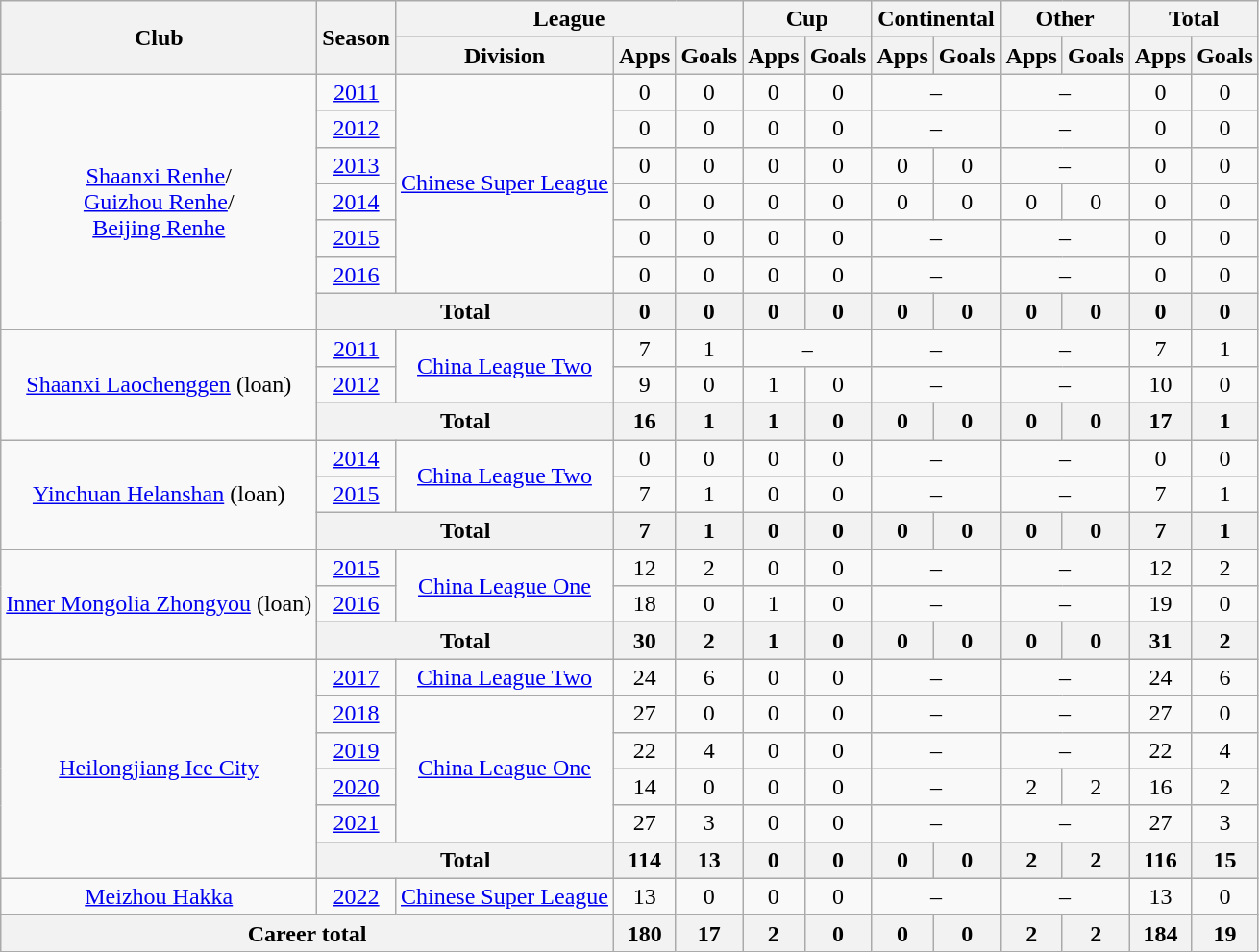<table class="wikitable" style="text-align: center">
<tr>
<th rowspan="2">Club</th>
<th rowspan="2">Season</th>
<th colspan="3">League</th>
<th colspan="2">Cup</th>
<th colspan="2">Continental</th>
<th colspan="2">Other</th>
<th colspan="2">Total</th>
</tr>
<tr>
<th>Division</th>
<th>Apps</th>
<th>Goals</th>
<th>Apps</th>
<th>Goals</th>
<th>Apps</th>
<th>Goals</th>
<th>Apps</th>
<th>Goals</th>
<th>Apps</th>
<th>Goals</th>
</tr>
<tr>
<td rowspan="7"><a href='#'>Shaanxi Renhe</a>/<br><a href='#'>Guizhou Renhe</a>/<br><a href='#'>Beijing Renhe</a></td>
<td><a href='#'>2011</a></td>
<td rowspan="6"><a href='#'>Chinese Super League</a></td>
<td>0</td>
<td>0</td>
<td>0</td>
<td>0</td>
<td colspan="2">–</td>
<td colspan="2">–</td>
<td>0</td>
<td>0</td>
</tr>
<tr>
<td><a href='#'>2012</a></td>
<td>0</td>
<td>0</td>
<td>0</td>
<td>0</td>
<td colspan="2">–</td>
<td colspan="2">–</td>
<td>0</td>
<td>0</td>
</tr>
<tr>
<td><a href='#'>2013</a></td>
<td>0</td>
<td>0</td>
<td>0</td>
<td>0</td>
<td>0</td>
<td>0</td>
<td colspan="2">–</td>
<td>0</td>
<td>0</td>
</tr>
<tr>
<td><a href='#'>2014</a></td>
<td>0</td>
<td>0</td>
<td>0</td>
<td>0</td>
<td>0</td>
<td>0</td>
<td>0</td>
<td>0</td>
<td>0</td>
<td>0</td>
</tr>
<tr>
<td><a href='#'>2015</a></td>
<td>0</td>
<td>0</td>
<td>0</td>
<td>0</td>
<td colspan="2">–</td>
<td colspan="2">–</td>
<td>0</td>
<td>0</td>
</tr>
<tr>
<td><a href='#'>2016</a></td>
<td>0</td>
<td>0</td>
<td>0</td>
<td>0</td>
<td colspan="2">–</td>
<td colspan="2">–</td>
<td>0</td>
<td>0</td>
</tr>
<tr>
<th colspan=2>Total</th>
<th>0</th>
<th>0</th>
<th>0</th>
<th>0</th>
<th>0</th>
<th>0</th>
<th>0</th>
<th>0</th>
<th>0</th>
<th>0</th>
</tr>
<tr>
<td rowspan="3"><a href='#'>Shaanxi Laochenggen</a> (loan)</td>
<td><a href='#'>2011</a></td>
<td rowspan="2"><a href='#'>China League Two</a></td>
<td>7</td>
<td>1</td>
<td colspan="2">–</td>
<td colspan="2">–</td>
<td colspan="2">–</td>
<td>7</td>
<td>1</td>
</tr>
<tr>
<td><a href='#'>2012</a></td>
<td>9</td>
<td>0</td>
<td>1</td>
<td>0</td>
<td colspan="2">–</td>
<td colspan="2">–</td>
<td>10</td>
<td>0</td>
</tr>
<tr>
<th colspan=2>Total</th>
<th>16</th>
<th>1</th>
<th>1</th>
<th>0</th>
<th>0</th>
<th>0</th>
<th>0</th>
<th>0</th>
<th>17</th>
<th>1</th>
</tr>
<tr>
<td rowspan="3"><a href='#'>Yinchuan Helanshan</a> (loan)</td>
<td><a href='#'>2014</a></td>
<td rowspan="2"><a href='#'>China League Two</a></td>
<td>0</td>
<td>0</td>
<td>0</td>
<td>0</td>
<td colspan="2">–</td>
<td colspan="2">–</td>
<td>0</td>
<td>0</td>
</tr>
<tr>
<td><a href='#'>2015</a></td>
<td>7</td>
<td>1</td>
<td>0</td>
<td>0</td>
<td colspan="2">–</td>
<td colspan="2">–</td>
<td>7</td>
<td>1</td>
</tr>
<tr>
<th colspan=2>Total</th>
<th>7</th>
<th>1</th>
<th>0</th>
<th>0</th>
<th>0</th>
<th>0</th>
<th>0</th>
<th>0</th>
<th>7</th>
<th>1</th>
</tr>
<tr>
<td rowspan="3"><a href='#'>Inner Mongolia Zhongyou</a> (loan)</td>
<td><a href='#'>2015</a></td>
<td rowspan="2"><a href='#'>China League One</a></td>
<td>12</td>
<td>2</td>
<td>0</td>
<td>0</td>
<td colspan="2">–</td>
<td colspan="2">–</td>
<td>12</td>
<td>2</td>
</tr>
<tr>
<td><a href='#'>2016</a></td>
<td>18</td>
<td>0</td>
<td>1</td>
<td>0</td>
<td colspan="2">–</td>
<td colspan="2">–</td>
<td>19</td>
<td>0</td>
</tr>
<tr>
<th colspan=2>Total</th>
<th>30</th>
<th>2</th>
<th>1</th>
<th>0</th>
<th>0</th>
<th>0</th>
<th>0</th>
<th>0</th>
<th>31</th>
<th>2</th>
</tr>
<tr>
<td rowspan="6"><a href='#'>Heilongjiang Ice City</a></td>
<td><a href='#'>2017</a></td>
<td><a href='#'>China League Two</a></td>
<td>24</td>
<td>6</td>
<td>0</td>
<td>0</td>
<td colspan="2">–</td>
<td colspan="2">–</td>
<td>24</td>
<td>6</td>
</tr>
<tr>
<td><a href='#'>2018</a></td>
<td rowspan="4"><a href='#'>China League One</a></td>
<td>27</td>
<td>0</td>
<td>0</td>
<td>0</td>
<td colspan="2">–</td>
<td colspan="2">–</td>
<td>27</td>
<td>0</td>
</tr>
<tr>
<td><a href='#'>2019</a></td>
<td>22</td>
<td>4</td>
<td>0</td>
<td>0</td>
<td colspan="2">–</td>
<td colspan="2">–</td>
<td>22</td>
<td>4</td>
</tr>
<tr>
<td><a href='#'>2020</a></td>
<td>14</td>
<td>0</td>
<td>0</td>
<td>0</td>
<td colspan="2">–</td>
<td>2</td>
<td>2</td>
<td>16</td>
<td>2</td>
</tr>
<tr>
<td><a href='#'>2021</a></td>
<td>27</td>
<td>3</td>
<td>0</td>
<td>0</td>
<td colspan="2">–</td>
<td colspan="2">–</td>
<td>27</td>
<td>3</td>
</tr>
<tr>
<th colspan=2>Total</th>
<th>114</th>
<th>13</th>
<th>0</th>
<th>0</th>
<th>0</th>
<th>0</th>
<th>2</th>
<th>2</th>
<th>116</th>
<th>15</th>
</tr>
<tr>
<td><a href='#'>Meizhou Hakka</a></td>
<td><a href='#'>2022</a></td>
<td><a href='#'>Chinese Super League</a></td>
<td>13</td>
<td>0</td>
<td>0</td>
<td>0</td>
<td colspan="2">–</td>
<td colspan="2">–</td>
<td>13</td>
<td>0</td>
</tr>
<tr>
<th colspan=3>Career total</th>
<th>180</th>
<th>17</th>
<th>2</th>
<th>0</th>
<th>0</th>
<th>0</th>
<th>2</th>
<th>2</th>
<th>184</th>
<th>19</th>
</tr>
</table>
